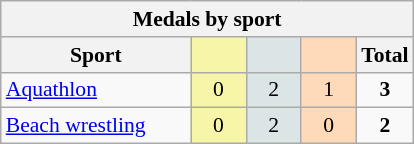<table class="wikitable" style="font-size:90%; text-align:center;">
<tr>
<th colspan="5">Medals by sport</th>
</tr>
<tr>
<th width="120">Sport</th>
<th scope="col" width="30" style="background:#F7F6A8;"></th>
<th scope="col" width="30" style="background:#DCE5E5;"></th>
<th scope="col" width="30" style="background:#FFDAB9;"></th>
<th width="30">Total</th>
</tr>
<tr>
<td align="left"><a href='#'>Aquathlon</a></td>
<td style="background:#F7F6A8;">0</td>
<td style="background:#DCE5E5;">2</td>
<td style="background:#FFDAB9;">1</td>
<td><strong>3</strong></td>
</tr>
<tr>
<td align="left"><a href='#'>Beach wrestling</a></td>
<td style="background:#F7F6A8;">0</td>
<td style="background:#DCE5E5;">2</td>
<td style="background:#FFDAB9;">0</td>
<td><strong>2</strong></td>
</tr>
</table>
